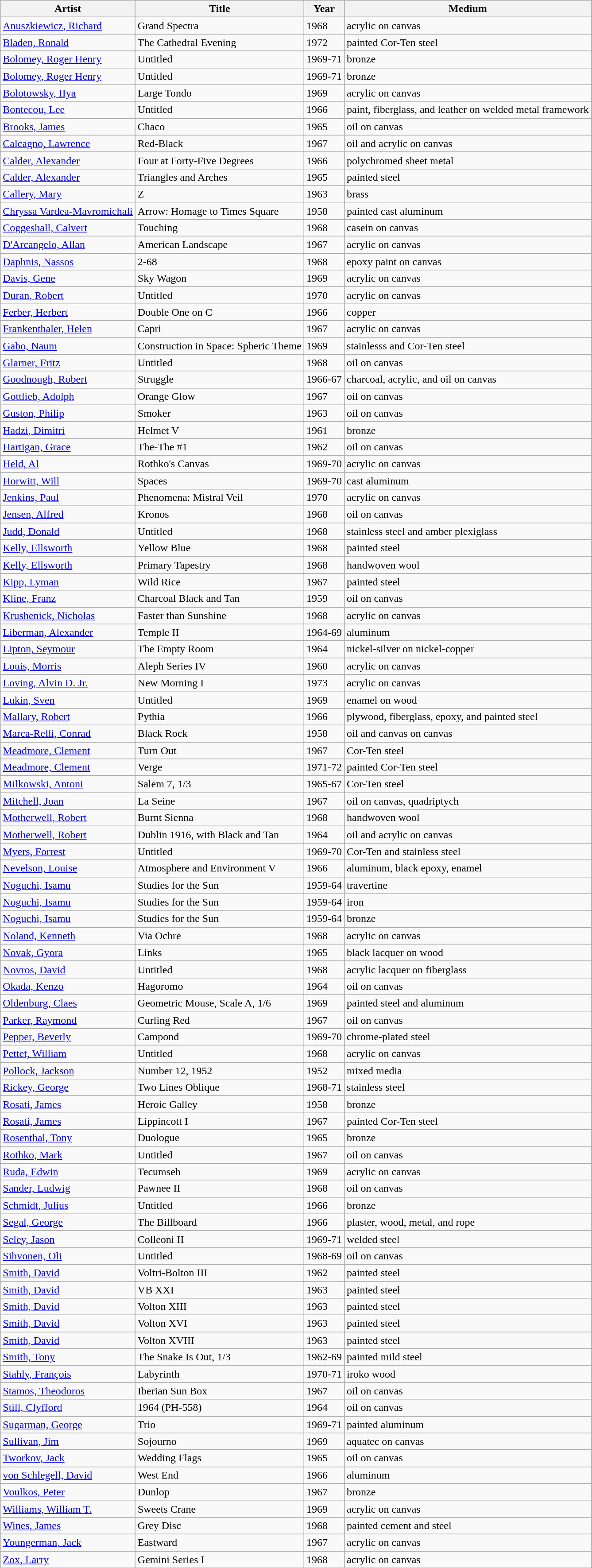<table class="wikitable sortable">
<tr>
<th>Artist</th>
<th>Title</th>
<th>Year</th>
<th>Medium</th>
</tr>
<tr>
<td><a href='#'>Anuszkiewicz, Richard</a></td>
<td>Grand Spectra</td>
<td>1968</td>
<td>acrylic on canvas</td>
</tr>
<tr>
<td><a href='#'>Bladen, Ronald</a></td>
<td>The Cathedral Evening</td>
<td>1972</td>
<td>painted Cor-Ten steel</td>
</tr>
<tr>
<td><a href='#'>Bolomey, Roger Henry</a></td>
<td>Untitled</td>
<td>1969-71</td>
<td>bronze</td>
</tr>
<tr>
<td><a href='#'>Bolomey, Roger Henry</a></td>
<td>Untitled</td>
<td>1969-71</td>
<td>bronze</td>
</tr>
<tr>
<td><a href='#'>Bolotowsky, IIya</a></td>
<td>Large Tondo</td>
<td>1969</td>
<td>acrylic on canvas</td>
</tr>
<tr>
<td><a href='#'>Bontecou, Lee</a></td>
<td>Untitled</td>
<td>1966</td>
<td>paint, fiberglass, and leather on welded metal framework</td>
</tr>
<tr>
<td><a href='#'>Brooks, James</a></td>
<td>Chaco</td>
<td>1965</td>
<td>oil on canvas</td>
</tr>
<tr>
<td><a href='#'>Calcagno, Lawrence</a></td>
<td>Red-Black</td>
<td>1967</td>
<td>oil and acrylic on canvas</td>
</tr>
<tr>
<td><a href='#'>Calder, Alexander</a></td>
<td>Four at Forty-Five Degrees</td>
<td>1966</td>
<td>polychromed sheet metal</td>
</tr>
<tr>
<td><a href='#'>Calder, Alexander</a></td>
<td>Triangles and Arches</td>
<td>1965</td>
<td>painted steel</td>
</tr>
<tr>
<td><a href='#'>Callery, Mary</a></td>
<td>Z</td>
<td>1963</td>
<td>brass</td>
</tr>
<tr>
<td><a href='#'>Chryssa Vardea-Mavromichali</a></td>
<td>Arrow: Homage to Times Square</td>
<td>1958</td>
<td>painted cast aluminum</td>
</tr>
<tr>
<td><a href='#'>Coggeshall, Calvert</a></td>
<td>Touching</td>
<td>1968</td>
<td>casein on canvas</td>
</tr>
<tr>
<td><a href='#'>D'Arcangelo, Allan</a></td>
<td>American Landscape</td>
<td>1967</td>
<td>acrylic on canvas</td>
</tr>
<tr>
<td><a href='#'>Daphnis, Nassos</a></td>
<td>2-68</td>
<td>1968</td>
<td>epoxy paint on canvas</td>
</tr>
<tr>
<td><a href='#'>Davis, Gene</a></td>
<td>Sky Wagon</td>
<td>1969</td>
<td>acrylic on canvas</td>
</tr>
<tr>
<td><a href='#'>Duran, Robert</a></td>
<td>Untitled</td>
<td>1970</td>
<td>acrylic on canvas</td>
</tr>
<tr>
<td><a href='#'>Ferber, Herbert</a></td>
<td>Double One on C</td>
<td>1966</td>
<td>copper</td>
</tr>
<tr>
<td><a href='#'>Frankenthaler, Helen</a></td>
<td>Capri</td>
<td>1967</td>
<td>acrylic on canvas</td>
</tr>
<tr>
<td><a href='#'>Gabo, Naum</a></td>
<td>Construction in Space: Spheric Theme</td>
<td>1969</td>
<td>stainlesss and Cor-Ten steel</td>
</tr>
<tr>
<td><a href='#'>Glarner, Fritz</a></td>
<td>Untitled</td>
<td>1968</td>
<td>oil on canvas</td>
</tr>
<tr>
<td><a href='#'>Goodnough, Robert</a></td>
<td>Struggle</td>
<td>1966-67</td>
<td>charcoal, acrylic, and oil on canvas</td>
</tr>
<tr>
<td><a href='#'>Gottlieb, Adolph</a></td>
<td>Orange Glow</td>
<td>1967</td>
<td>oil on canvas</td>
</tr>
<tr>
<td><a href='#'>Guston, Philip</a></td>
<td>Smoker</td>
<td>1963</td>
<td>oil on canvas</td>
</tr>
<tr>
<td><a href='#'>Hadzi, Dimitri</a></td>
<td>Helmet V</td>
<td>1961</td>
<td>bronze</td>
</tr>
<tr>
<td><a href='#'>Hartigan, Grace</a></td>
<td>The-The #1</td>
<td>1962</td>
<td>oil on canvas</td>
</tr>
<tr>
<td><a href='#'>Held, Al</a></td>
<td>Rothko's Canvas</td>
<td>1969-70</td>
<td>acrylic on canvas</td>
</tr>
<tr>
<td><a href='#'>Horwitt, Will</a></td>
<td>Spaces</td>
<td>1969-70</td>
<td>cast aluminum</td>
</tr>
<tr>
<td><a href='#'>Jenkins, Paul</a></td>
<td>Phenomena: Mistral Veil</td>
<td>1970</td>
<td>acrylic on canvas</td>
</tr>
<tr>
<td><a href='#'>Jensen, Alfred</a></td>
<td>Kronos</td>
<td>1968</td>
<td>oil on canvas</td>
</tr>
<tr>
<td><a href='#'>Judd, Donald</a></td>
<td>Untitled</td>
<td>1968</td>
<td>stainless steel and amber plexiglass</td>
</tr>
<tr>
<td><a href='#'>Kelly, Ellsworth</a></td>
<td>Yellow Blue</td>
<td>1968</td>
<td>painted steel</td>
</tr>
<tr>
<td><a href='#'>Kelly, Ellsworth</a></td>
<td>Primary Tapestry</td>
<td>1968</td>
<td>handwoven wool</td>
</tr>
<tr>
<td><a href='#'>Kipp, Lyman</a></td>
<td>Wild Rice</td>
<td>1967</td>
<td>painted steel</td>
</tr>
<tr>
<td><a href='#'>Kline, Franz</a></td>
<td>Charcoal Black and Tan</td>
<td>1959</td>
<td>oil on canvas</td>
</tr>
<tr>
<td><a href='#'>Krushenick, Nicholas</a></td>
<td>Faster than Sunshine</td>
<td>1968</td>
<td>acrylic on canvas</td>
</tr>
<tr>
<td><a href='#'>Liberman, Alexander</a></td>
<td>Temple II</td>
<td>1964-69</td>
<td>aluminum</td>
</tr>
<tr>
<td><a href='#'>Lipton, Seymour</a></td>
<td>The Empty Room</td>
<td>1964</td>
<td>nickel-silver on nickel-copper</td>
</tr>
<tr>
<td><a href='#'>Louis, Morris</a></td>
<td>Aleph Series IV</td>
<td>1960</td>
<td>acrylic on canvas</td>
</tr>
<tr>
<td><a href='#'>Loving, Alvin D. Jr.</a></td>
<td>New Morning I</td>
<td>1973</td>
<td>acrylic on canvas</td>
</tr>
<tr>
<td><a href='#'>Lukin, Sven</a></td>
<td>Untitled</td>
<td>1969</td>
<td>enamel on wood</td>
</tr>
<tr>
<td><a href='#'>Mallary, Robert</a></td>
<td>Pythia</td>
<td>1966</td>
<td>plywood, fiberglass, epoxy, and painted steel</td>
</tr>
<tr>
<td><a href='#'>Marca-Relli, Conrad</a></td>
<td>Black Rock</td>
<td>1958</td>
<td>oil and canvas on canvas</td>
</tr>
<tr>
<td><a href='#'>Meadmore, Clement</a></td>
<td>Turn Out</td>
<td>1967</td>
<td>Cor-Ten steel</td>
</tr>
<tr>
<td><a href='#'>Meadmore, Clement</a></td>
<td>Verge</td>
<td>1971-72</td>
<td>painted Cor-Ten steel</td>
</tr>
<tr>
<td><a href='#'>Milkowski, Antoni</a></td>
<td>Salem 7, 1/3</td>
<td>1965-67</td>
<td>Cor-Ten steel</td>
</tr>
<tr>
<td><a href='#'>Mitchell, Joan</a></td>
<td>La Seine</td>
<td>1967</td>
<td>oil on canvas, quadriptych</td>
</tr>
<tr>
<td><a href='#'>Motherwell, Robert</a></td>
<td>Burnt Sienna</td>
<td>1968</td>
<td>handwoven wool</td>
</tr>
<tr>
<td><a href='#'>Motherwell, Robert</a></td>
<td>Dublin 1916, with Black and Tan</td>
<td>1964</td>
<td>oil and acrylic on canvas</td>
</tr>
<tr>
<td><a href='#'>Myers, Forrest</a></td>
<td>Untitled</td>
<td>1969-70</td>
<td>Cor-Ten and stainless steel</td>
</tr>
<tr>
<td><a href='#'>Nevelson, Louise</a></td>
<td>Atmosphere and Environment V</td>
<td>1966</td>
<td>aluminum, black epoxy, enamel</td>
</tr>
<tr>
<td><a href='#'>Noguchi, Isamu</a></td>
<td>Studies for the Sun</td>
<td>1959-64</td>
<td>travertine</td>
</tr>
<tr>
<td><a href='#'>Noguchi, Isamu</a></td>
<td>Studies for the Sun</td>
<td>1959-64</td>
<td>iron</td>
</tr>
<tr>
<td><a href='#'>Noguchi, Isamu</a></td>
<td>Studies for the Sun</td>
<td>1959-64</td>
<td>bronze</td>
</tr>
<tr>
<td><a href='#'>Noland, Kenneth</a></td>
<td>Via Ochre</td>
<td>1968</td>
<td>acrylic on canvas</td>
</tr>
<tr>
<td><a href='#'>Novak, Gyora</a></td>
<td>Links</td>
<td>1965</td>
<td>black lacquer on wood</td>
</tr>
<tr>
<td><a href='#'>Novros, David</a></td>
<td>Untitled</td>
<td>1968</td>
<td>acrylic lacquer on fiberglass</td>
</tr>
<tr>
<td><a href='#'>Okada, Kenzo</a></td>
<td>Hagoromo</td>
<td>1964</td>
<td>oil on canvas</td>
</tr>
<tr>
<td><a href='#'>Oldenburg, Claes</a></td>
<td>Geometric Mouse, Scale A, 1/6</td>
<td>1969</td>
<td>painted steel and aluminum</td>
</tr>
<tr>
<td><a href='#'>Parker, Raymond</a></td>
<td>Curling Red</td>
<td>1967</td>
<td>oil on canvas</td>
</tr>
<tr>
<td><a href='#'>Pepper, Beverly</a></td>
<td>Campond</td>
<td>1969-70</td>
<td>chrome-plated steel</td>
</tr>
<tr>
<td><a href='#'>Pettet, William</a></td>
<td>Untitled</td>
<td>1968</td>
<td>acrylic on canvas</td>
</tr>
<tr>
<td><a href='#'>Pollock, Jackson</a></td>
<td>Number 12, 1952</td>
<td>1952</td>
<td>mixed media</td>
</tr>
<tr>
<td><a href='#'>Rickey, George</a></td>
<td>Two Lines Oblique</td>
<td>1968-71</td>
<td>stainless steel</td>
</tr>
<tr>
<td><a href='#'>Rosati, James</a></td>
<td>Heroic Galley</td>
<td>1958</td>
<td>bronze</td>
</tr>
<tr>
<td><a href='#'>Rosati, James</a></td>
<td>Lippincott I</td>
<td>1967</td>
<td>painted Cor-Ten steel</td>
</tr>
<tr>
<td><a href='#'>Rosenthal, Tony</a></td>
<td>Duologue</td>
<td>1965</td>
<td>bronze</td>
</tr>
<tr>
<td><a href='#'>Rothko, Mark</a></td>
<td>Untitled</td>
<td>1967</td>
<td>oil on canvas</td>
</tr>
<tr>
<td><a href='#'>Ruda, Edwin</a></td>
<td>Tecumseh</td>
<td>1969</td>
<td>acrylic on canvas</td>
</tr>
<tr>
<td><a href='#'>Sander, Ludwig</a></td>
<td>Pawnee II</td>
<td>1968</td>
<td>oil on canvas</td>
</tr>
<tr>
<td><a href='#'>Schmidt, Julius</a></td>
<td>Untitled</td>
<td>1966</td>
<td>bronze</td>
</tr>
<tr>
<td><a href='#'>Segal, George</a></td>
<td>The Billboard</td>
<td>1966</td>
<td>plaster, wood, metal, and rope</td>
</tr>
<tr>
<td><a href='#'>Seley, Jason</a></td>
<td>Colleoni II</td>
<td>1969-71</td>
<td>welded steel</td>
</tr>
<tr>
<td><a href='#'>Sihvonen, Oli</a></td>
<td>Untitled</td>
<td>1968-69</td>
<td>oil on canvas</td>
</tr>
<tr>
<td><a href='#'>Smith, David</a></td>
<td>Voltri-Bolton III</td>
<td>1962</td>
<td>painted steel</td>
</tr>
<tr>
<td><a href='#'>Smith, David</a></td>
<td>VB XXI</td>
<td>1963</td>
<td>painted steel</td>
</tr>
<tr>
<td><a href='#'>Smith, David</a></td>
<td>Volton XIII</td>
<td>1963</td>
<td>painted steel</td>
</tr>
<tr>
<td><a href='#'>Smith, David</a></td>
<td>Volton XVI</td>
<td>1963</td>
<td>painted steel</td>
</tr>
<tr>
<td><a href='#'>Smith, David</a></td>
<td>Volton XVIII</td>
<td>1963</td>
<td>painted steel</td>
</tr>
<tr>
<td><a href='#'>Smith, Tony</a></td>
<td>The Snake Is Out, 1/3</td>
<td>1962-69</td>
<td>painted mild steel</td>
</tr>
<tr>
<td><a href='#'>Stahly, François</a></td>
<td>Labyrinth</td>
<td>1970-71</td>
<td>iroko wood</td>
</tr>
<tr>
<td><a href='#'>Stamos, Theodoros</a></td>
<td>Iberian Sun Box</td>
<td>1967</td>
<td>oil on canvas</td>
</tr>
<tr>
<td><a href='#'>Still, Clyfford</a></td>
<td>1964 (PH-558)</td>
<td>1964</td>
<td>oil on canvas</td>
</tr>
<tr>
<td><a href='#'>Sugarman, George</a></td>
<td>Trio</td>
<td>1969-71</td>
<td>painted aluminum</td>
</tr>
<tr>
<td><a href='#'>Sullivan, Jim</a></td>
<td>Sojourno</td>
<td>1969</td>
<td>aquatec on canvas</td>
</tr>
<tr>
<td><a href='#'>Tworkov, Jack</a></td>
<td>Wedding Flags</td>
<td>1965</td>
<td>oil on canvas</td>
</tr>
<tr>
<td><a href='#'>von Schlegell, David</a></td>
<td>West End</td>
<td>1966</td>
<td>aluminum</td>
</tr>
<tr>
<td><a href='#'>Voulkos, Peter</a></td>
<td>Dunlop</td>
<td>1967</td>
<td>bronze</td>
</tr>
<tr>
<td><a href='#'>Williams, William T.</a></td>
<td>Sweets Crane</td>
<td>1969</td>
<td>acrylic on canvas</td>
</tr>
<tr>
<td><a href='#'>Wines, James</a></td>
<td>Grey Disc</td>
<td>1968</td>
<td>painted cement and steel</td>
</tr>
<tr>
<td><a href='#'>Youngerman, Jack</a></td>
<td>Eastward</td>
<td>1967</td>
<td>acrylic on canvas</td>
</tr>
<tr>
<td><a href='#'>Zox, Larry</a></td>
<td>Gemini Series I</td>
<td>1968</td>
<td>acrylic on canvas</td>
</tr>
</table>
